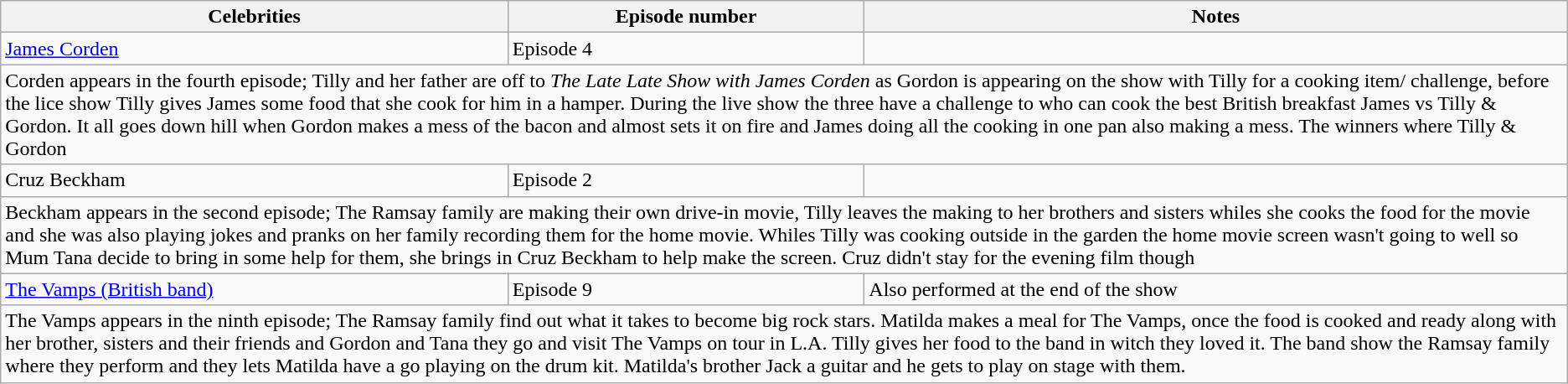<table class="wikitable">
<tr>
<th>Celebrities</th>
<th>Episode number</th>
<th>Notes</th>
</tr>
<tr>
<td><a href='#'>James Corden</a></td>
<td>Episode 4</td>
<td></td>
</tr>
<tr>
<td colspan="3">Corden appears in the fourth episode; Tilly and her father are off to <em>The Late Late Show with James Corden</em> as Gordon is appearing on the show with Tilly for a cooking item/ challenge, before the lice show Tilly gives James some food that she cook for him in a hamper.  During the live show the three have a challenge to who can cook the best British breakfast James vs Tilly & Gordon. It all goes down hill when Gordon makes a mess of the bacon and almost sets it on fire and James doing all the cooking in one pan also making a mess. The winners where Tilly & Gordon</td>
</tr>
<tr>
<td>Cruz Beckham</td>
<td>Episode 2</td>
<td></td>
</tr>
<tr>
<td colspan="3">Beckham appears in the second episode; The Ramsay family are making their own drive-in movie, Tilly leaves the making to her brothers and sisters whiles she cooks the food for the movie and she was also playing jokes and pranks on her family recording them for the home movie. Whiles Tilly was cooking outside in the garden the home movie screen wasn't going to well so Mum Tana decide to bring in some help for them, she brings in Cruz Beckham to help make the screen. Cruz didn't stay for the evening film though</td>
</tr>
<tr>
<td><a href='#'>The Vamps (British band)</a></td>
<td>Episode 9</td>
<td>Also performed at the end of the show</td>
</tr>
<tr>
<td colspan="3">The Vamps appears in the ninth episode; The Ramsay family find out what it takes to become big rock stars. Matilda makes a meal for The Vamps, once the food is cooked and ready along with her brother, sisters and their friends and Gordon and Tana they go and visit The Vamps on tour in L.A. Tilly gives her food to the band in witch they loved it. The band show the Ramsay family where they perform and they lets Matilda have a go playing on the drum kit. Matilda's brother Jack a guitar and he gets to play on stage with them.</td>
</tr>
</table>
